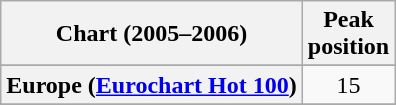<table class="wikitable sortable plainrowheaders" style="text-align:center">
<tr>
<th scope="col">Chart (2005–2006)</th>
<th scope="col">Peak<br>position</th>
</tr>
<tr>
</tr>
<tr>
<th scope="row">Europe (<a href='#'>Eurochart Hot 100</a>)</th>
<td>15</td>
</tr>
<tr>
</tr>
<tr>
</tr>
<tr>
</tr>
<tr>
</tr>
<tr>
</tr>
<tr>
</tr>
<tr>
</tr>
<tr>
</tr>
</table>
